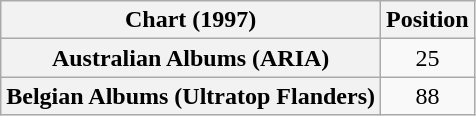<table class="wikitable sortable plainrowheaders" style="text-align:center">
<tr>
<th scope="col">Chart (1997)</th>
<th scope="col">Position</th>
</tr>
<tr>
<th scope="row">Australian Albums (ARIA)</th>
<td>25</td>
</tr>
<tr>
<th scope="row">Belgian Albums (Ultratop Flanders)</th>
<td>88</td>
</tr>
</table>
